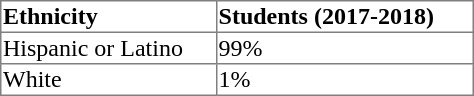<table border = "1" style = "text-align: left; border-collapse: collapse; width:25%">
<tr>
<th>Ethnicity</th>
<th>Students (2017-2018)</th>
</tr>
<tr>
<td>Hispanic or Latino</td>
<td>99%</td>
</tr>
<tr>
<td>White</td>
<td>1%</td>
</tr>
</table>
